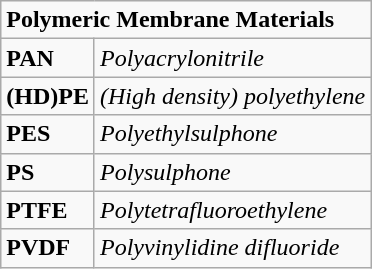<table class="wikitable">
<tr>
<td colspan="2"><strong>Polymeric Membrane Materials</strong></td>
</tr>
<tr>
<td><strong>PAN</strong></td>
<td><em>Polyacrylonitrile</em></td>
</tr>
<tr>
<td><strong>(HD)PE</strong></td>
<td><em>(High density) polyethylene</em></td>
</tr>
<tr>
<td><strong>PES</strong></td>
<td><em>Polyethylsulphone</em></td>
</tr>
<tr>
<td><strong>PS</strong></td>
<td><em>Polysulphone</em></td>
</tr>
<tr>
<td><strong>PTFE</strong></td>
<td><em>Polytetrafluoroethylene</em></td>
</tr>
<tr>
<td><strong>PVDF</strong></td>
<td><em>Polyvinylidine difluoride</em></td>
</tr>
</table>
